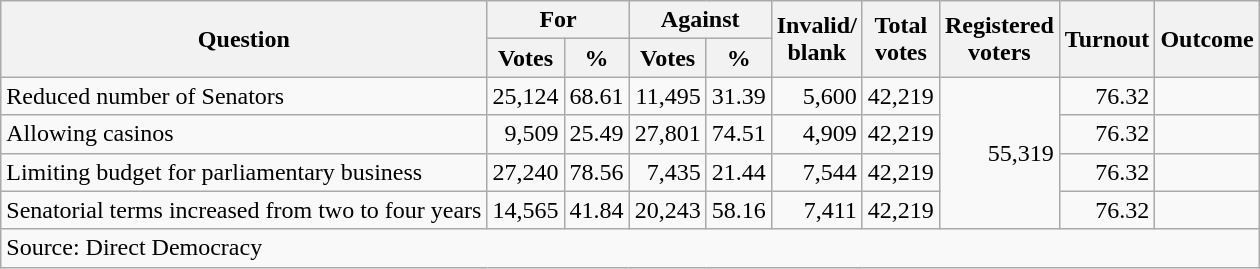<table class=wikitable style=text-align:right>
<tr>
<th rowspan=2>Question</th>
<th colspan=2>For</th>
<th colspan=2>Against</th>
<th rowspan=2>Invalid/<br>blank</th>
<th rowspan=2>Total<br>votes</th>
<th rowspan=2>Registered<br>voters</th>
<th rowspan=2>Turnout</th>
<th rowspan=2>Outcome</th>
</tr>
<tr>
<th>Votes</th>
<th>%</th>
<th>Votes</th>
<th>%</th>
</tr>
<tr>
<td align=left>Reduced number of Senators</td>
<td>25,124</td>
<td>68.61</td>
<td>11,495</td>
<td>31.39</td>
<td>5,600</td>
<td>42,219</td>
<td rowspan=4>55,319</td>
<td>76.32</td>
<td></td>
</tr>
<tr>
<td align=left>Allowing casinos</td>
<td>9,509</td>
<td>25.49</td>
<td>27,801</td>
<td>74.51</td>
<td>4,909</td>
<td>42,219</td>
<td>76.32</td>
<td></td>
</tr>
<tr>
<td align=left>Limiting budget for parliamentary business</td>
<td>27,240</td>
<td>78.56</td>
<td>7,435</td>
<td>21.44</td>
<td>7,544</td>
<td>42,219</td>
<td>76.32</td>
<td></td>
</tr>
<tr>
<td align=left>Senatorial terms increased from two to four years</td>
<td>14,565</td>
<td>41.84</td>
<td>20,243</td>
<td>58.16</td>
<td>7,411</td>
<td>42,219</td>
<td>76.32</td>
<td></td>
</tr>
<tr>
<td colspan=12 align=left>Source: Direct Democracy</td>
</tr>
</table>
